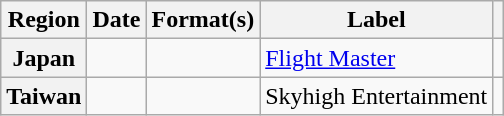<table class="wikitable plainrowheaders">
<tr>
<th scope="col">Region</th>
<th scope="col">Date</th>
<th scope="col">Format(s)</th>
<th scope="col">Label</th>
<th scope="col"></th>
</tr>
<tr>
<th scope="row">Japan</th>
<td></td>
<td></td>
<td><a href='#'>Flight Master</a></td>
<td></td>
</tr>
<tr>
<th scope="row">Taiwan</th>
<td></td>
<td></td>
<td>Skyhigh Entertainment</td>
<td></td>
</tr>
</table>
